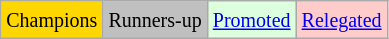<table class="wikitable">
<tr>
<td bgcolor=gold><small>Champions</small></td>
<td bgcolor=silver><small>Runners-up</small></td>
<td bgcolor="#DDFFDD"><small><a href='#'>Promoted</a></small></td>
<td bgcolor="#FFCCCC"><small><a href='#'>Relegated</a></small></td>
</tr>
</table>
